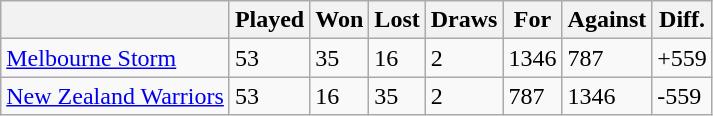<table class="wikitable" style="text-align:left;">
<tr>
<th></th>
<th>Played</th>
<th>Won</th>
<th>Lost</th>
<th>Draws</th>
<th>For</th>
<th>Against</th>
<th>Diff.</th>
</tr>
<tr>
<td> <a href='#'>Melbourne Storm</a></td>
<td>53</td>
<td>35</td>
<td>16</td>
<td>2</td>
<td>1346</td>
<td>787</td>
<td>+559</td>
</tr>
<tr>
<td> <a href='#'>New Zealand Warriors</a></td>
<td>53</td>
<td>16</td>
<td>35</td>
<td>2</td>
<td>787</td>
<td>1346</td>
<td>-559</td>
</tr>
</table>
